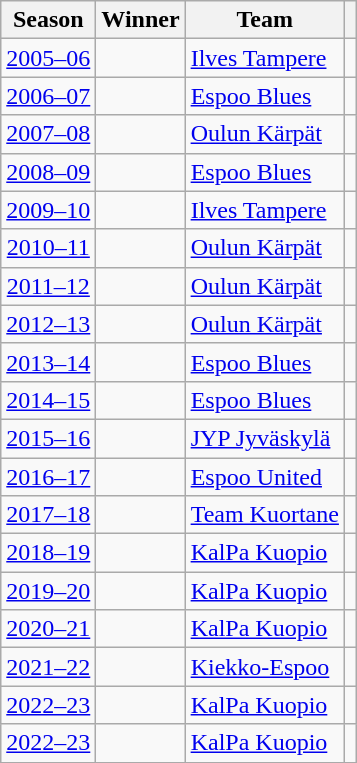<table class="wikitable sortable">
<tr>
<th>Season</th>
<th>Winner</th>
<th>Team</th>
<th></th>
</tr>
<tr>
<td align=center><a href='#'>2005–06</a></td>
<td></td>
<td><a href='#'>Ilves Tampere</a></td>
<td align=center></td>
</tr>
<tr>
<td align=center><a href='#'>2006–07</a></td>
<td></td>
<td><a href='#'>Espoo Blues</a></td>
<td align=center></td>
</tr>
<tr>
<td align=center><a href='#'>2007–08</a></td>
<td></td>
<td><a href='#'>Oulun Kärpät</a></td>
<td align=center></td>
</tr>
<tr>
<td align=center><a href='#'>2008–09</a></td>
<td></td>
<td><a href='#'>Espoo Blues</a></td>
<td align=center></td>
</tr>
<tr>
<td align=center><a href='#'>2009–10</a></td>
<td></td>
<td><a href='#'>Ilves Tampere</a></td>
<td align=center></td>
</tr>
<tr>
<td align=center><a href='#'>2010–11</a></td>
<td></td>
<td><a href='#'>Oulun Kärpät</a></td>
<td align=center></td>
</tr>
<tr>
<td align=center><a href='#'>2011–12</a></td>
<td></td>
<td><a href='#'>Oulun Kärpät</a></td>
<td align=center></td>
</tr>
<tr>
<td align=center><a href='#'>2012–13</a></td>
<td></td>
<td><a href='#'>Oulun Kärpät</a></td>
<td align=center></td>
</tr>
<tr>
<td align=center><a href='#'>2013–14</a></td>
<td></td>
<td><a href='#'>Espoo Blues</a></td>
<td align=center></td>
</tr>
<tr>
<td align=center><a href='#'>2014–15</a></td>
<td></td>
<td><a href='#'>Espoo Blues</a></td>
<td align=center></td>
</tr>
<tr>
<td align=center><a href='#'>2015–16</a></td>
<td></td>
<td><a href='#'>JYP Jyväskylä</a></td>
<td align=center></td>
</tr>
<tr>
<td align=center><a href='#'>2016–17</a></td>
<td></td>
<td><a href='#'>Espoo United</a></td>
<td align=center></td>
</tr>
<tr>
<td align=center><a href='#'>2017–18</a></td>
<td></td>
<td><a href='#'>Team Kuortane</a></td>
<td align=center></td>
</tr>
<tr>
<td align=center><a href='#'>2018–19</a></td>
<td></td>
<td><a href='#'>KalPa Kuopio</a></td>
<td align=center></td>
</tr>
<tr>
<td align=center><a href='#'>2019–20</a></td>
<td></td>
<td><a href='#'>KalPa Kuopio</a></td>
<td align=center></td>
</tr>
<tr>
<td align=center><a href='#'>2020–21</a></td>
<td></td>
<td><a href='#'>KalPa Kuopio</a></td>
<td align=center></td>
</tr>
<tr>
<td align=center><a href='#'>2021–22</a></td>
<td></td>
<td><a href='#'>Kiekko-Espoo</a></td>
<td align=center></td>
</tr>
<tr>
<td align=center><a href='#'>2022–23</a></td>
<td></td>
<td><a href='#'>KalPa Kuopio</a></td>
<td align=center></td>
</tr>
<tr>
<td align=center><a href='#'>2022–23</a></td>
<td></td>
<td><a href='#'>KalPa Kuopio</a></td>
<td align=center></td>
</tr>
</table>
